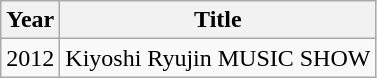<table class="wikitable">
<tr>
<th rowspan="1">Year</th>
<th rowspan="1">Title</th>
</tr>
<tr>
<td align="center">2012</td>
<td>Kiyoshi Ryujin MUSIC SHOW</td>
</tr>
</table>
